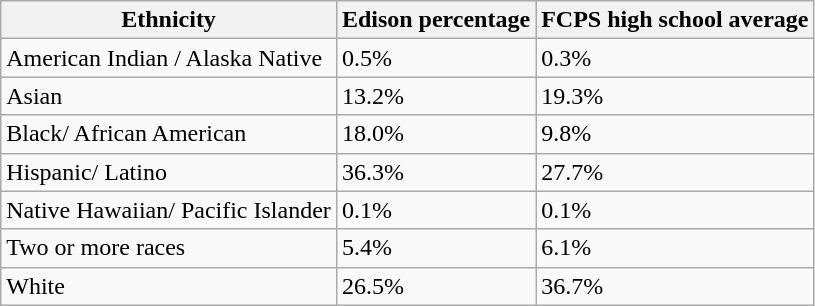<table class="wikitable">
<tr>
<th>Ethnicity</th>
<th>Edison percentage</th>
<th>FCPS high school average</th>
</tr>
<tr>
<td>American Indian / Alaska Native</td>
<td>0.5%</td>
<td>0.3%</td>
</tr>
<tr>
<td>Asian</td>
<td>13.2%</td>
<td>19.3%</td>
</tr>
<tr>
<td>Black/ African American</td>
<td>18.0%</td>
<td>9.8%</td>
</tr>
<tr>
<td>Hispanic/ Latino</td>
<td>36.3%</td>
<td>27.7%</td>
</tr>
<tr>
<td>Native Hawaiian/ Pacific Islander</td>
<td>0.1%</td>
<td>0.1%</td>
</tr>
<tr>
<td>Two or more races</td>
<td>5.4%</td>
<td>6.1%</td>
</tr>
<tr>
<td>White</td>
<td>26.5%</td>
<td>36.7%</td>
</tr>
</table>
